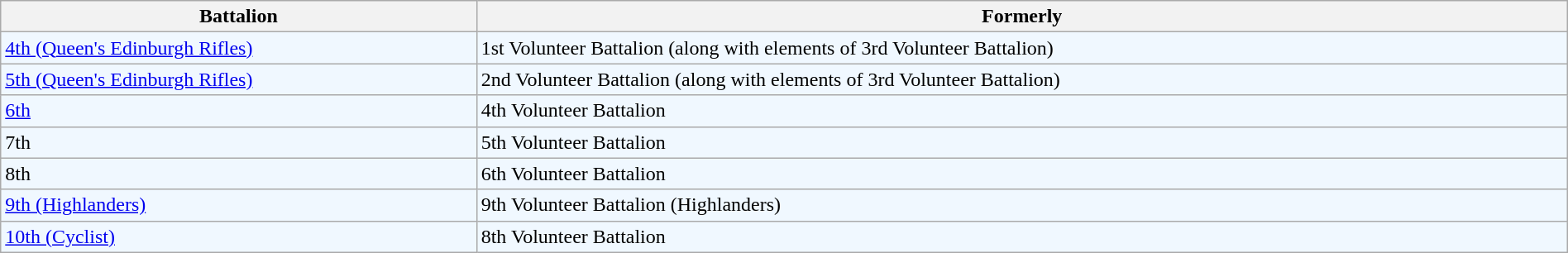<table class="wikitable" style="width:100%;">
<tr>
<th>Battalion</th>
<th>Formerly</th>
</tr>
<tr style="background:#f0f8ff;">
<td><a href='#'>4th (Queen's Edinburgh Rifles)</a></td>
<td>1st Volunteer Battalion (along with elements of 3rd Volunteer Battalion)</td>
</tr>
<tr style="background:#f0f8ff;">
<td><a href='#'>5th (Queen's Edinburgh Rifles)</a></td>
<td>2nd Volunteer Battalion (along with elements of 3rd Volunteer Battalion)</td>
</tr>
<tr style="background:#f0f8ff;">
<td><a href='#'>6th</a></td>
<td>4th Volunteer Battalion</td>
</tr>
<tr style="background:#f0f8ff;">
<td>7th</td>
<td>5th Volunteer Battalion</td>
</tr>
<tr style="background:#f0f8ff;">
<td>8th</td>
<td>6th Volunteer Battalion</td>
</tr>
<tr style="background:#f0f8ff;">
<td><a href='#'>9th (Highlanders)</a></td>
<td>9th Volunteer Battalion (Highlanders)</td>
</tr>
<tr style="background:#f0f8ff;">
<td><a href='#'>10th (Cyclist)</a></td>
<td>8th Volunteer Battalion</td>
</tr>
</table>
